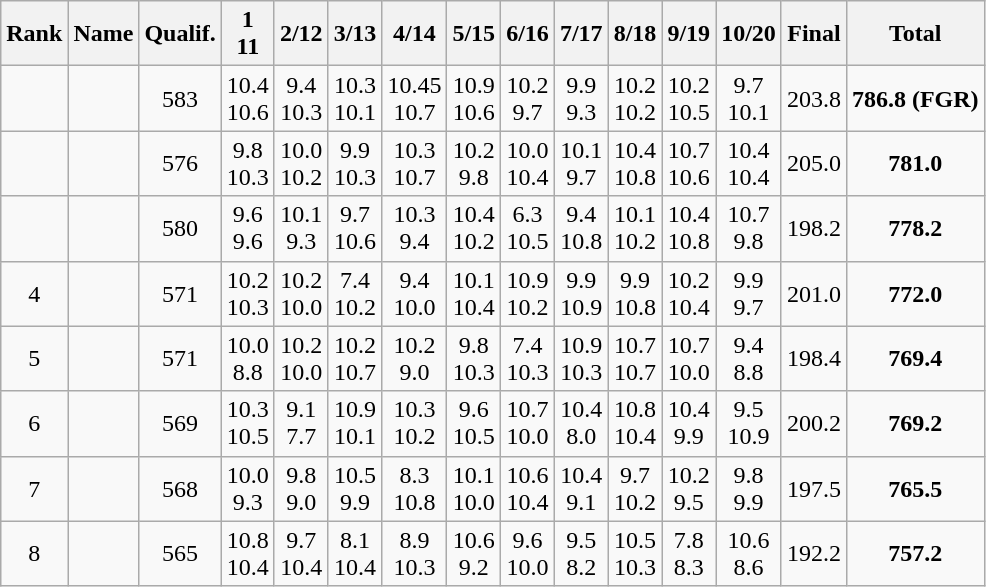<table class="wikitable sortable" style="text-align:center;">
<tr>
<th>Rank</th>
<th>Name</th>
<th>Qualif.</th>
<th>1<br>11</th>
<th>2/12</th>
<th>3/13</th>
<th>4/14</th>
<th>5/15</th>
<th>6/16</th>
<th>7/17</th>
<th>8/18</th>
<th>9/19</th>
<th>10/20</th>
<th>Final</th>
<th>Total</th>
</tr>
<tr>
<td></td>
<td align=left></td>
<td>583</td>
<td>10.4<br>10.6</td>
<td>9.4<br>10.3</td>
<td>10.3<br>10.1</td>
<td>10.45<br>10.7</td>
<td>10.9<br>10.6</td>
<td>10.2<br>9.7</td>
<td>9.9<br>9.3</td>
<td>10.2<br>10.2</td>
<td>10.2<br>10.5</td>
<td>9.7<br>10.1</td>
<td>203.8</td>
<td><strong>786.8 (FGR)</strong></td>
</tr>
<tr>
<td></td>
<td align=left></td>
<td>576</td>
<td>9.8<br>10.3</td>
<td>10.0<br>10.2</td>
<td>9.9<br>10.3</td>
<td>10.3<br>10.7</td>
<td>10.2<br>9.8</td>
<td>10.0<br>10.4</td>
<td>10.1<br>9.7</td>
<td>10.4<br>10.8</td>
<td>10.7<br>10.6</td>
<td>10.4<br>10.4</td>
<td>205.0</td>
<td><strong>781.0</strong></td>
</tr>
<tr>
<td></td>
<td align=left></td>
<td>580</td>
<td>9.6<br>9.6</td>
<td>10.1<br>9.3</td>
<td>9.7<br>10.6</td>
<td>10.3<br>9.4</td>
<td>10.4<br>10.2</td>
<td>6.3<br>10.5</td>
<td>9.4<br>10.8</td>
<td>10.1<br>10.2</td>
<td>10.4<br>10.8</td>
<td>10.7<br>9.8</td>
<td>198.2</td>
<td><strong>778.2</strong></td>
</tr>
<tr>
<td>4</td>
<td align=left></td>
<td>571</td>
<td>10.2<br>10.3</td>
<td>10.2<br>10.0</td>
<td>7.4<br>10.2</td>
<td>9.4<br>10.0</td>
<td>10.1<br>10.4</td>
<td>10.9<br>10.2</td>
<td>9.9<br>10.9</td>
<td>9.9<br>10.8</td>
<td>10.2<br>10.4</td>
<td>9.9<br>9.7</td>
<td>201.0</td>
<td><strong>772.0</strong></td>
</tr>
<tr>
<td>5</td>
<td align=left></td>
<td>571</td>
<td>10.0<br>8.8</td>
<td>10.2<br>10.0</td>
<td>10.2<br>10.7</td>
<td>10.2<br>9.0</td>
<td>9.8<br>10.3</td>
<td>7.4<br>10.3</td>
<td>10.9<br>10.3</td>
<td>10.7<br>10.7</td>
<td>10.7<br>10.0</td>
<td>9.4<br>8.8</td>
<td>198.4</td>
<td><strong>769.4</strong></td>
</tr>
<tr>
<td>6</td>
<td align=left></td>
<td>569</td>
<td>10.3<br>10.5</td>
<td>9.1<br>7.7</td>
<td>10.9<br>10.1</td>
<td>10.3<br>10.2</td>
<td>9.6<br>10.5</td>
<td>10.7<br>10.0</td>
<td>10.4<br>8.0</td>
<td>10.8<br>10.4</td>
<td>10.4<br>9.9</td>
<td>9.5<br>10.9</td>
<td>200.2</td>
<td><strong>769.2</strong></td>
</tr>
<tr>
<td>7</td>
<td align=left></td>
<td>568</td>
<td>10.0<br>9.3</td>
<td>9.8<br>9.0</td>
<td>10.5<br>9.9</td>
<td>8.3<br>10.8</td>
<td>10.1<br>10.0</td>
<td>10.6<br>10.4</td>
<td>10.4<br>9.1</td>
<td>9.7<br>10.2</td>
<td>10.2<br>9.5</td>
<td>9.8<br>9.9</td>
<td>197.5</td>
<td><strong>765.5</strong></td>
</tr>
<tr>
<td>8</td>
<td align=left></td>
<td>565</td>
<td>10.8<br>10.4</td>
<td>9.7<br>10.4</td>
<td>8.1<br>10.4</td>
<td>8.9<br>10.3</td>
<td>10.6<br>9.2</td>
<td>9.6<br>10.0</td>
<td>9.5<br>8.2</td>
<td>10.5<br>10.3</td>
<td>7.8<br>8.3</td>
<td>10.6<br>8.6</td>
<td>192.2</td>
<td><strong>757.2</strong></td>
</tr>
</table>
